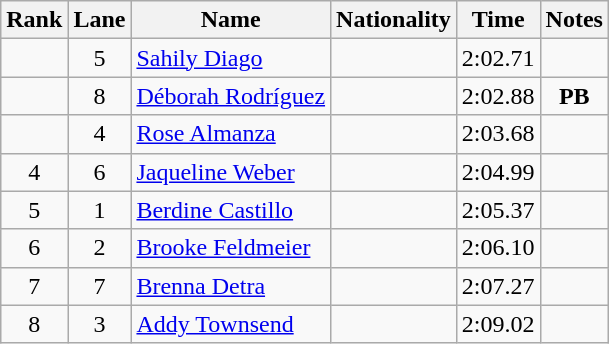<table class="wikitable sortable" style="text-align:center">
<tr>
<th>Rank</th>
<th>Lane</th>
<th>Name</th>
<th>Nationality</th>
<th>Time</th>
<th>Notes</th>
</tr>
<tr>
<td></td>
<td>5</td>
<td align=left><a href='#'>Sahily Diago</a></td>
<td align=left></td>
<td>2:02.71</td>
<td></td>
</tr>
<tr>
<td></td>
<td>8</td>
<td align=left><a href='#'>Déborah Rodríguez</a></td>
<td align=left></td>
<td>2:02.88</td>
<td><strong>PB</strong></td>
</tr>
<tr>
<td></td>
<td>4</td>
<td align=left><a href='#'>Rose Almanza</a></td>
<td align=left></td>
<td>2:03.68</td>
<td></td>
</tr>
<tr>
<td>4</td>
<td>6</td>
<td align=left><a href='#'>Jaqueline Weber</a></td>
<td align=left></td>
<td>2:04.99</td>
<td></td>
</tr>
<tr>
<td>5</td>
<td>1</td>
<td align=left><a href='#'>Berdine Castillo</a></td>
<td align=left></td>
<td>2:05.37</td>
<td></td>
</tr>
<tr>
<td>6</td>
<td>2</td>
<td align=left><a href='#'>Brooke Feldmeier</a></td>
<td align=left></td>
<td>2:06.10</td>
<td></td>
</tr>
<tr>
<td>7</td>
<td>7</td>
<td align=left><a href='#'>Brenna Detra</a></td>
<td align=left></td>
<td>2:07.27</td>
<td></td>
</tr>
<tr>
<td>8</td>
<td>3</td>
<td align=left><a href='#'>Addy Townsend</a></td>
<td align=left></td>
<td>2:09.02</td>
<td></td>
</tr>
</table>
